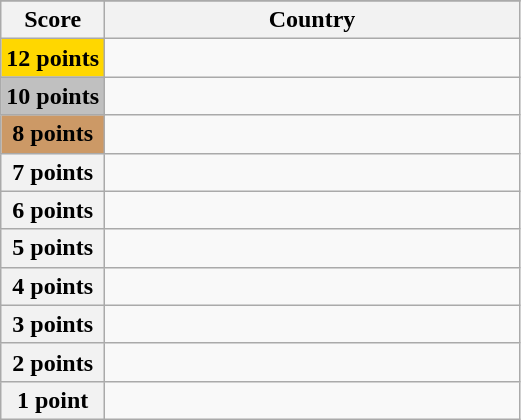<table class="wikitable">
<tr>
</tr>
<tr>
<th scope="col" width="20%">Score</th>
<th scope="col">Country</th>
</tr>
<tr>
<th scope="row" style="background:gold">12 points</th>
<td></td>
</tr>
<tr>
<th scope="row" style="background:silver">10 points</th>
<td></td>
</tr>
<tr>
<th scope="row" style="background:#CC9966">8 points</th>
<td></td>
</tr>
<tr>
<th scope="row">7 points</th>
<td></td>
</tr>
<tr>
<th scope="row">6 points</th>
<td></td>
</tr>
<tr>
<th scope="row">5 points</th>
<td></td>
</tr>
<tr>
<th scope="row">4 points</th>
<td></td>
</tr>
<tr>
<th scope="row">3 points</th>
<td></td>
</tr>
<tr>
<th scope="row">2 points</th>
<td></td>
</tr>
<tr>
<th scope="row">1 point</th>
<td></td>
</tr>
</table>
